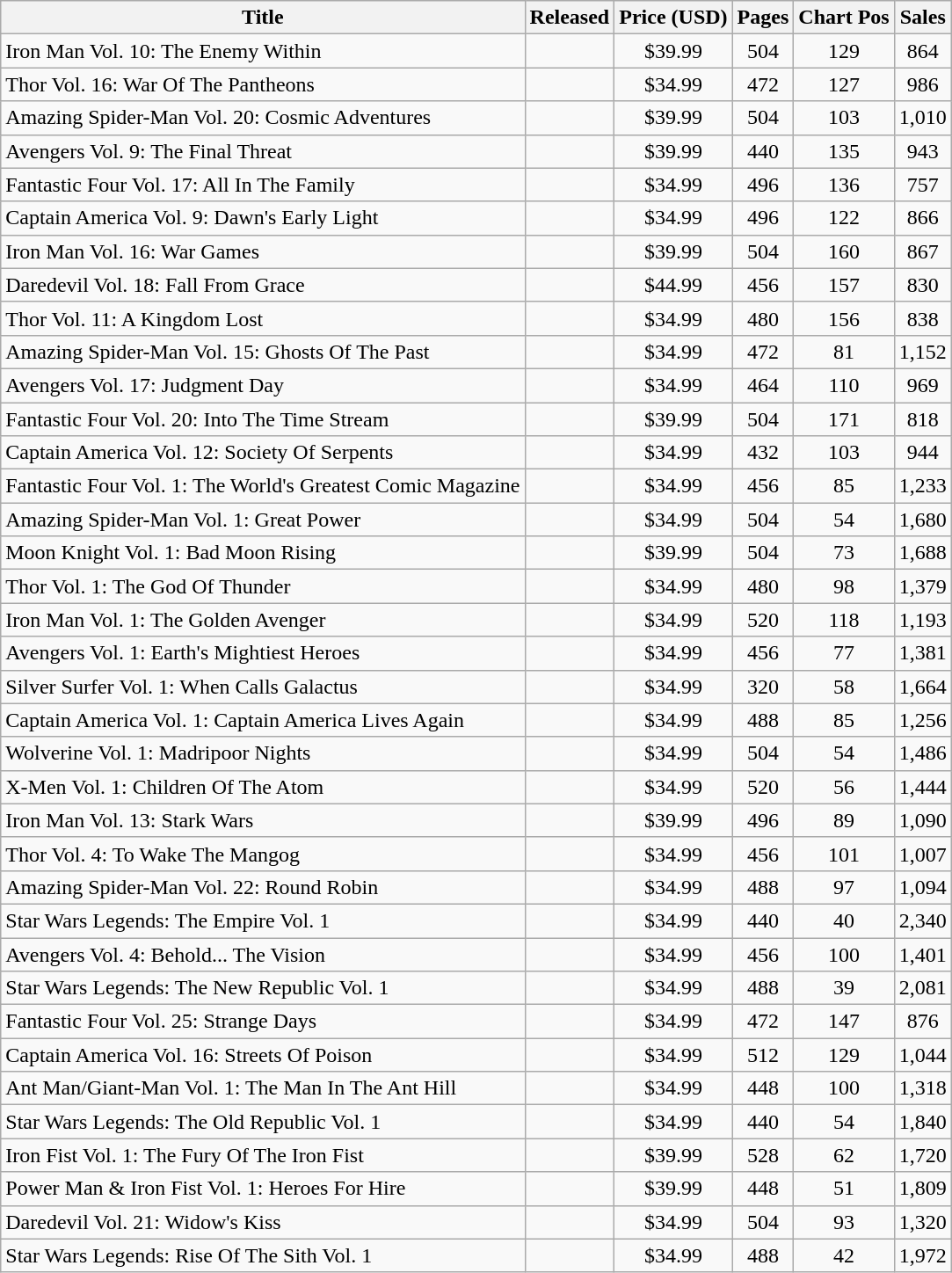<table class="wikitable sortable">
<tr>
<th class="unsortable">Title</th>
<th>Released</th>
<th>Price (USD)</th>
<th>Pages</th>
<th>Chart Pos</th>
<th>Sales</th>
</tr>
<tr>
<td>Iron Man Vol. 10: The Enemy Within</td>
<td></td>
<td style="text-align: center">$39.99</td>
<td style="text-align: center">504</td>
<td style="text-align: center">129</td>
<td style="text-align: center">864</td>
</tr>
<tr>
<td>Thor Vol. 16: War Of The Pantheons</td>
<td></td>
<td style="text-align: center">$34.99</td>
<td style="text-align: center">472</td>
<td style="text-align: center">127</td>
<td style="text-align: center">986</td>
</tr>
<tr>
<td>Amazing Spider-Man Vol. 20: Cosmic Adventures</td>
<td></td>
<td style="text-align: center">$39.99</td>
<td style="text-align: center">504</td>
<td style="text-align: center">103</td>
<td style="text-align: center">1,010</td>
</tr>
<tr>
<td>Avengers Vol. 9: The Final Threat</td>
<td></td>
<td style="text-align: center">$39.99</td>
<td style="text-align: center">440</td>
<td style="text-align: center">135</td>
<td style="text-align: center">943</td>
</tr>
<tr>
<td>Fantastic Four Vol. 17: All In The Family</td>
<td></td>
<td style="text-align: center">$34.99</td>
<td style="text-align: center">496</td>
<td style="text-align: center">136</td>
<td style="text-align: center">757</td>
</tr>
<tr>
<td>Captain America Vol. 9: Dawn's Early Light</td>
<td></td>
<td style="text-align: center">$34.99</td>
<td style="text-align: center">496</td>
<td style="text-align: center">122</td>
<td style="text-align: center">866</td>
</tr>
<tr>
<td>Iron Man Vol. 16: War Games</td>
<td></td>
<td style="text-align: center">$39.99</td>
<td style="text-align: center">504</td>
<td style="text-align: center">160</td>
<td style="text-align: center">867</td>
</tr>
<tr>
<td>Daredevil Vol. 18: Fall From Grace</td>
<td></td>
<td style="text-align: center">$44.99</td>
<td style="text-align: center">456</td>
<td style="text-align: center">157</td>
<td style="text-align: center">830</td>
</tr>
<tr>
<td>Thor Vol. 11: A Kingdom Lost</td>
<td></td>
<td style="text-align: center">$34.99</td>
<td style="text-align: center">480</td>
<td style="text-align: center">156</td>
<td style="text-align: center">838</td>
</tr>
<tr>
<td>Amazing Spider-Man Vol. 15: Ghosts Of The Past</td>
<td></td>
<td style="text-align: center">$34.99</td>
<td style="text-align: center">472</td>
<td style="text-align: center">81</td>
<td style="text-align: center">1,152</td>
</tr>
<tr>
<td>Avengers Vol. 17: Judgment Day</td>
<td></td>
<td style="text-align: center">$34.99</td>
<td style="text-align: center">464</td>
<td style="text-align: center">110</td>
<td style="text-align: center">969</td>
</tr>
<tr>
<td>Fantastic Four Vol. 20: Into The Time Stream</td>
<td></td>
<td style="text-align: center">$39.99</td>
<td style="text-align: center">504</td>
<td style="text-align: center">171</td>
<td style="text-align: center">818</td>
</tr>
<tr>
<td>Captain America Vol. 12: Society Of Serpents</td>
<td></td>
<td style="text-align: center">$34.99</td>
<td style="text-align: center">432</td>
<td style="text-align: center">103</td>
<td style="text-align: center">944</td>
</tr>
<tr>
<td>Fantastic Four Vol. 1: The World's Greatest Comic Magazine</td>
<td></td>
<td style="text-align: center">$34.99</td>
<td style="text-align: center">456</td>
<td style="text-align: center">85</td>
<td style="text-align: center">1,233</td>
</tr>
<tr>
<td>Amazing Spider-Man Vol. 1: Great Power</td>
<td></td>
<td style="text-align: center">$34.99</td>
<td style="text-align: center">504</td>
<td style="text-align: center">54</td>
<td style="text-align: center">1,680</td>
</tr>
<tr>
<td>Moon Knight Vol. 1: Bad Moon Rising</td>
<td></td>
<td style="text-align: center">$39.99</td>
<td style="text-align: center">504</td>
<td style="text-align: center">73</td>
<td style="text-align: center">1,688</td>
</tr>
<tr>
<td>Thor Vol. 1: The God Of Thunder</td>
<td></td>
<td style="text-align: center">$34.99</td>
<td style="text-align: center">480</td>
<td style="text-align: center">98</td>
<td style="text-align: center">1,379</td>
</tr>
<tr>
<td>Iron Man Vol. 1: The Golden Avenger</td>
<td></td>
<td style="text-align: center">$34.99</td>
<td style="text-align: center">520</td>
<td style="text-align: center">118</td>
<td style="text-align: center">1,193</td>
</tr>
<tr>
<td>Avengers Vol. 1: Earth's Mightiest Heroes</td>
<td></td>
<td style="text-align: center">$34.99</td>
<td style="text-align: center">456</td>
<td style="text-align: center">77</td>
<td style="text-align: center">1,381</td>
</tr>
<tr>
<td>Silver Surfer Vol. 1: When Calls Galactus</td>
<td></td>
<td style="text-align: center">$34.99</td>
<td style="text-align: center">320</td>
<td style="text-align: center">58</td>
<td style="text-align: center">1,664</td>
</tr>
<tr>
<td>Captain America Vol. 1: Captain America Lives Again</td>
<td></td>
<td style="text-align: center">$34.99</td>
<td style="text-align: center">488</td>
<td style="text-align: center">85</td>
<td style="text-align: center">1,256</td>
</tr>
<tr>
<td>Wolverine Vol. 1: Madripoor Nights</td>
<td></td>
<td style="text-align: center">$34.99</td>
<td style="text-align: center">504</td>
<td style="text-align: center">54</td>
<td style="text-align: center">1,486</td>
</tr>
<tr>
<td>X-Men Vol. 1: Children Of The Atom</td>
<td></td>
<td style="text-align: center">$34.99</td>
<td style="text-align: center">520</td>
<td style="text-align: center">56</td>
<td style="text-align: center">1,444</td>
</tr>
<tr>
<td>Iron Man Vol. 13: Stark Wars</td>
<td></td>
<td style="text-align: center">$39.99</td>
<td style="text-align: center">496</td>
<td style="text-align: center">89</td>
<td style="text-align: center">1,090</td>
</tr>
<tr>
<td>Thor Vol. 4: To Wake The Mangog</td>
<td></td>
<td style="text-align: center">$34.99</td>
<td style="text-align: center">456</td>
<td style="text-align: center">101</td>
<td style="text-align: center">1,007</td>
</tr>
<tr>
<td>Amazing Spider-Man Vol. 22: Round Robin</td>
<td></td>
<td style="text-align: center">$34.99</td>
<td style="text-align: center">488</td>
<td style="text-align: center">97</td>
<td style="text-align: center">1,094</td>
</tr>
<tr>
<td>Star Wars Legends: The Empire Vol. 1</td>
<td></td>
<td style="text-align: center">$34.99</td>
<td style="text-align: center">440</td>
<td style="text-align: center">40</td>
<td style="text-align: center">2,340</td>
</tr>
<tr>
<td>Avengers Vol. 4: Behold... The Vision</td>
<td></td>
<td style="text-align: center">$34.99</td>
<td style="text-align: center">456</td>
<td style="text-align: center">100</td>
<td style="text-align: center">1,401</td>
</tr>
<tr>
<td>Star Wars Legends: The New Republic Vol. 1</td>
<td></td>
<td style="text-align: center">$34.99</td>
<td style="text-align: center">488</td>
<td style="text-align: center">39</td>
<td style="text-align: center">2,081</td>
</tr>
<tr>
<td>Fantastic Four Vol. 25: Strange Days</td>
<td></td>
<td style="text-align: center">$34.99</td>
<td style="text-align: center">472</td>
<td style="text-align: center">147</td>
<td style="text-align: center">876</td>
</tr>
<tr>
<td>Captain America Vol. 16: Streets Of Poison</td>
<td></td>
<td style="text-align: center">$34.99</td>
<td style="text-align: center">512</td>
<td style="text-align: center">129</td>
<td style="text-align: center">1,044</td>
</tr>
<tr>
<td>Ant Man/Giant-Man Vol. 1: The Man In The Ant Hill</td>
<td></td>
<td style="text-align: center">$34.99</td>
<td style="text-align: center">448</td>
<td style="text-align: center">100</td>
<td style="text-align: center">1,318</td>
</tr>
<tr>
<td>Star Wars Legends: The Old Republic Vol. 1</td>
<td></td>
<td style="text-align: center">$34.99</td>
<td style="text-align: center">440</td>
<td style="text-align: center">54</td>
<td style="text-align: center">1,840</td>
</tr>
<tr>
<td>Iron Fist Vol. 1: The Fury Of The Iron Fist</td>
<td></td>
<td style="text-align: center">$39.99</td>
<td style="text-align: center">528</td>
<td style="text-align: center">62</td>
<td style="text-align: center">1,720</td>
</tr>
<tr>
<td>Power Man & Iron Fist Vol. 1: Heroes For Hire</td>
<td></td>
<td style="text-align: center">$39.99</td>
<td style="text-align: center">448</td>
<td style="text-align: center">51</td>
<td style="text-align: center">1,809</td>
</tr>
<tr>
<td>Daredevil Vol. 21: Widow's Kiss</td>
<td></td>
<td style="text-align: center">$34.99</td>
<td style="text-align: center">504</td>
<td style="text-align: center">93</td>
<td style="text-align: center">1,320</td>
</tr>
<tr>
<td>Star Wars Legends: Rise Of The Sith Vol. 1</td>
<td></td>
<td style="text-align: center">$34.99</td>
<td style="text-align: center">488</td>
<td style="text-align: center">42</td>
<td style="text-align: center">1,972</td>
</tr>
</table>
